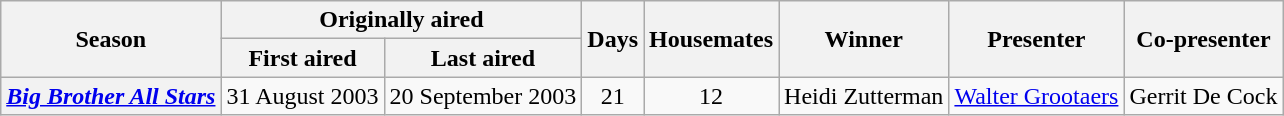<table class="wikitable" style="text-align: center;">
<tr>
<th rowspan="2">Season</th>
<th colspan="2">Originally aired</th>
<th rowspan="2">Days</th>
<th rowspan="2">Housemates</th>
<th rowspan="2">Winner</th>
<th rowspan="2">Presenter</th>
<th rowspan="2">Co-presenter</th>
</tr>
<tr>
<th>First aired</th>
<th>Last aired</th>
</tr>
<tr>
<th><em><a href='#'>Big Brother All Stars</a></em></th>
<td>31 August 2003</td>
<td>20 September 2003</td>
<td>21</td>
<td>12</td>
<td>Heidi Zutterman</td>
<td><a href='#'>Walter Grootaers</a></td>
<td>Gerrit De Cock</td>
</tr>
</table>
